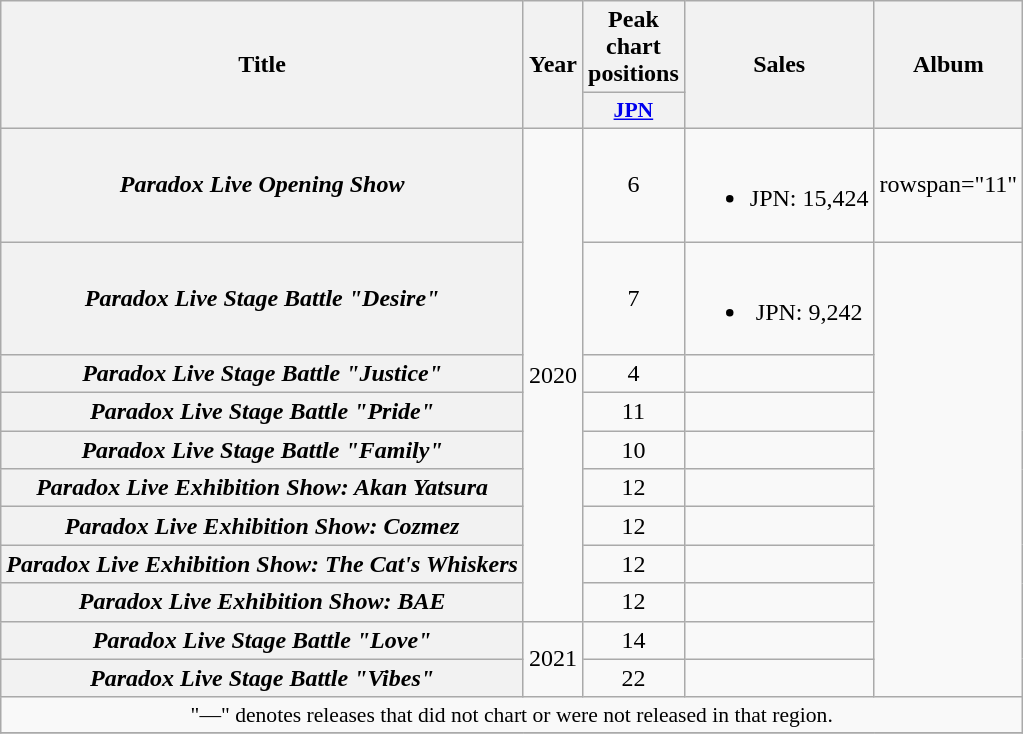<table class="wikitable plainrowheaders" style="text-align:center;">
<tr>
<th scope="col" rowspan="2">Title</th>
<th scope="col" rowspan="2">Year</th>
<th scope="col" colspan="1" width="30">Peak chart positions</th>
<th scope="col" rowspan="2">Sales<br></th>
<th scope="col" rowspan="2">Album</th>
</tr>
<tr>
<th scope="col" style="font-size:90%;"><a href='#'>JPN</a><br></th>
</tr>
<tr>
<th scope="row"><em>Paradox Live Opening Show</em></th>
<td rowspan="9">2020</td>
<td>6</td>
<td><br><ul><li>JPN: 15,424</li></ul></td>
<td>rowspan="11" </td>
</tr>
<tr>
<th scope="row"><em>Paradox Live Stage Battle "Desire"</em></th>
<td>7</td>
<td><br><ul><li>JPN: 9,242</li></ul></td>
</tr>
<tr>
<th scope="row"><em>Paradox Live Stage Battle "Justice"</em></th>
<td>4</td>
<td></td>
</tr>
<tr>
<th scope="row"><em>Paradox Live Stage Battle "Pride"</em></th>
<td>11</td>
<td></td>
</tr>
<tr>
<th scope="row"><em>Paradox Live Stage Battle "Family"</em></th>
<td>10</td>
<td></td>
</tr>
<tr>
<th scope="row"><em>Paradox Live Exhibition Show: Akan Yatsura</em></th>
<td>12</td>
<td></td>
</tr>
<tr>
<th scope="row"><em>Paradox Live Exhibition Show: Cozmez</em></th>
<td>12</td>
<td></td>
</tr>
<tr>
<th scope="row"><em>Paradox Live Exhibition Show: The Cat's Whiskers</em></th>
<td>12</td>
<td></td>
</tr>
<tr>
<th scope="row"><em>Paradox Live Exhibition Show: BAE</em></th>
<td>12</td>
<td></td>
</tr>
<tr>
<th scope="row"><em>Paradox Live Stage Battle "Love"</em></th>
<td rowspan="2">2021</td>
<td>14</td>
<td></td>
</tr>
<tr>
<th scope="row"><em>Paradox Live Stage Battle "Vibes"</em></th>
<td>22</td>
<td></td>
</tr>
<tr>
<td colspan="5" style="font-size:90%;">"—" denotes releases that did not chart or were not released in that region.</td>
</tr>
<tr>
</tr>
</table>
